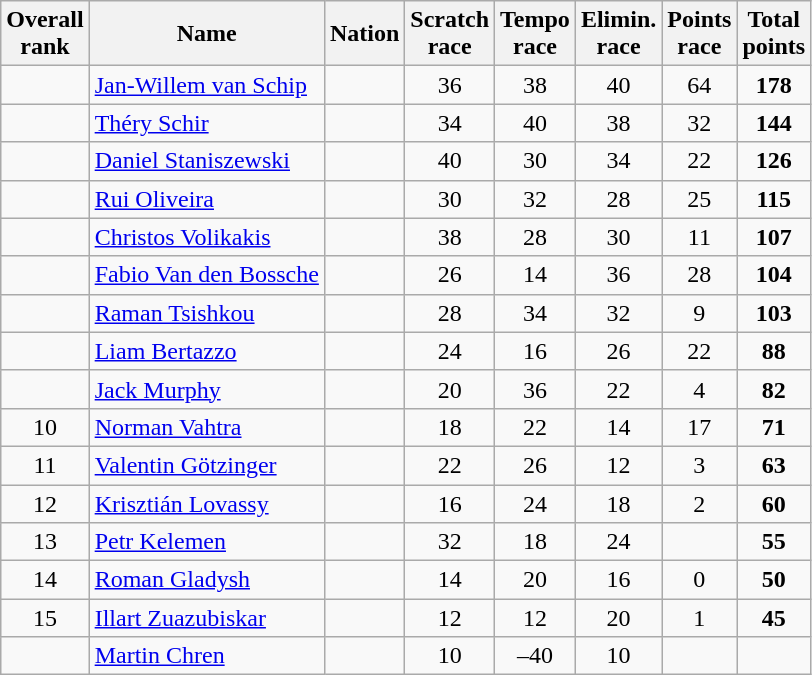<table class="wikitable sortable" style="text-align:center">
<tr>
<th>Overall<br>rank</th>
<th>Name</th>
<th>Nation</th>
<th>Scratch<br>race</th>
<th>Tempo<br>race</th>
<th>Elimin.<br>race</th>
<th>Points<br>race</th>
<th>Total<br>points</th>
</tr>
<tr>
<td></td>
<td align=left><a href='#'>Jan-Willem van Schip</a></td>
<td align=left></td>
<td>36</td>
<td>38</td>
<td>40</td>
<td>64</td>
<td><strong>178</strong></td>
</tr>
<tr>
<td></td>
<td align=left><a href='#'>Théry Schir</a></td>
<td align=left></td>
<td>34</td>
<td>40</td>
<td>38</td>
<td>32</td>
<td><strong>144</strong></td>
</tr>
<tr>
<td></td>
<td align=left><a href='#'>Daniel Staniszewski</a></td>
<td align=left></td>
<td>40</td>
<td>30</td>
<td>34</td>
<td>22</td>
<td><strong>126</strong></td>
</tr>
<tr>
<td></td>
<td align=left><a href='#'>Rui Oliveira</a></td>
<td align=left></td>
<td>30</td>
<td>32</td>
<td>28</td>
<td>25</td>
<td><strong>115</strong></td>
</tr>
<tr>
<td></td>
<td align=left><a href='#'>Christos Volikakis</a></td>
<td align=left></td>
<td>38</td>
<td>28</td>
<td>30</td>
<td>11</td>
<td><strong>107</strong></td>
</tr>
<tr>
<td></td>
<td align=left><a href='#'>Fabio Van den Bossche</a></td>
<td align=left></td>
<td>26</td>
<td>14</td>
<td>36</td>
<td>28</td>
<td><strong>104</strong></td>
</tr>
<tr>
<td></td>
<td align=left><a href='#'>Raman Tsishkou</a></td>
<td align=left></td>
<td>28</td>
<td>34</td>
<td>32</td>
<td>9</td>
<td><strong>103</strong></td>
</tr>
<tr>
<td></td>
<td align=left><a href='#'>Liam Bertazzo</a></td>
<td align=left></td>
<td>24</td>
<td>16</td>
<td>26</td>
<td>22</td>
<td><strong>88</strong></td>
</tr>
<tr>
<td></td>
<td align=left><a href='#'>Jack Murphy</a></td>
<td align=left></td>
<td>20</td>
<td>36</td>
<td>22</td>
<td>4</td>
<td><strong>82</strong></td>
</tr>
<tr>
<td>10</td>
<td align=left><a href='#'>Norman Vahtra</a></td>
<td align=left></td>
<td>18</td>
<td>22</td>
<td>14</td>
<td>17</td>
<td><strong>71</strong></td>
</tr>
<tr>
<td>11</td>
<td align=left><a href='#'>Valentin Götzinger</a></td>
<td align=left></td>
<td>22</td>
<td>26</td>
<td>12</td>
<td>3</td>
<td><strong>63</strong></td>
</tr>
<tr>
<td>12</td>
<td align=left><a href='#'>Krisztián Lovassy</a></td>
<td align=left></td>
<td>16</td>
<td>24</td>
<td>18</td>
<td>2</td>
<td><strong>60</strong></td>
</tr>
<tr>
<td>13</td>
<td align=left><a href='#'>Petr Kelemen</a></td>
<td align=left></td>
<td>32</td>
<td>18</td>
<td>24</td>
<td></td>
<td><strong>55</strong></td>
</tr>
<tr>
<td>14</td>
<td align=left><a href='#'>Roman Gladysh</a></td>
<td align=left></td>
<td>14</td>
<td>20</td>
<td>16</td>
<td>0</td>
<td><strong>50</strong></td>
</tr>
<tr>
<td>15</td>
<td align=left><a href='#'>Illart Zuazubiskar</a></td>
<td align=left></td>
<td>12</td>
<td>12</td>
<td>20</td>
<td>1</td>
<td><strong>45</strong></td>
</tr>
<tr>
<td></td>
<td align=left><a href='#'>Martin Chren</a></td>
<td align=left></td>
<td>10</td>
<td>–40</td>
<td>10</td>
<td></td>
<td></td>
</tr>
</table>
